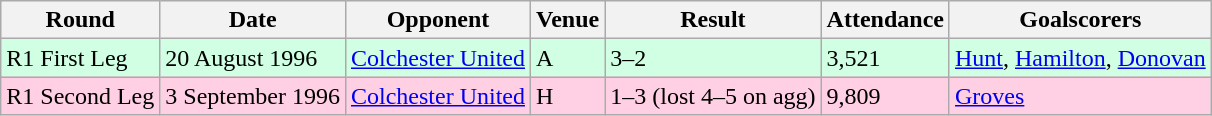<table class="wikitable">
<tr>
<th>Round</th>
<th>Date</th>
<th>Opponent</th>
<th>Venue</th>
<th>Result</th>
<th>Attendance</th>
<th>Goalscorers</th>
</tr>
<tr style="background-color: #d0ffe3;">
<td>R1 First Leg</td>
<td>20 August 1996</td>
<td><a href='#'>Colchester United</a></td>
<td>A</td>
<td>3–2</td>
<td>3,521</td>
<td><a href='#'>Hunt</a>, <a href='#'>Hamilton</a>, <a href='#'>Donovan</a></td>
</tr>
<tr style="background-color: #ffd0e3;">
<td>R1 Second Leg</td>
<td>3 September 1996</td>
<td><a href='#'>Colchester United</a></td>
<td>H</td>
<td>1–3 (lost 4–5 on agg)</td>
<td>9,809</td>
<td><a href='#'>Groves</a></td>
</tr>
</table>
